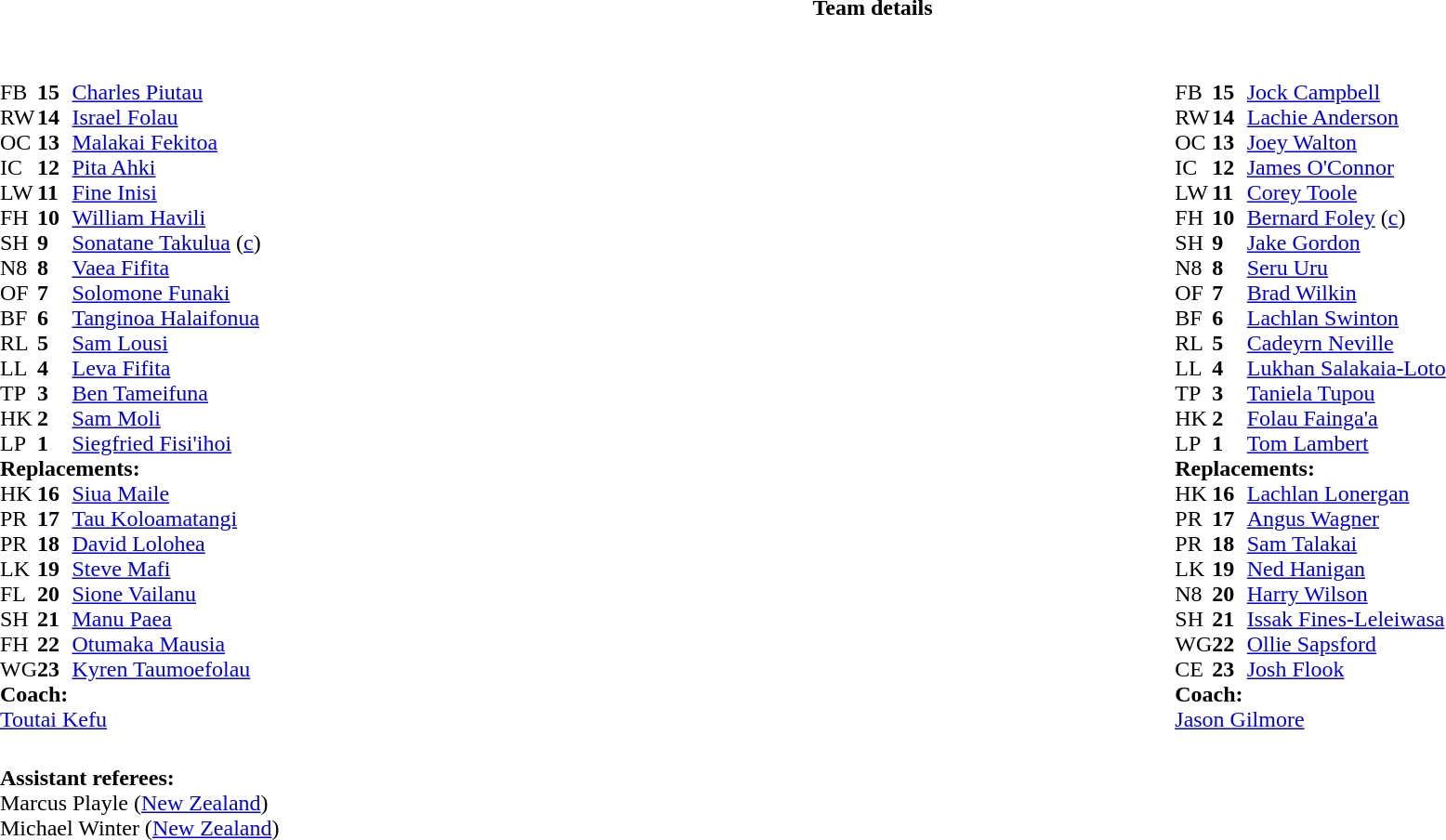<table border="0" style="width:100%;" class="collapsible collapsed">
<tr>
<th>Team details</th>
</tr>
<tr>
<td><br><table style="width:100%">
<tr>
<td style="vertical-align:top;width:50%"><br><table cellspacing="0" cellpadding="0">
<tr>
<th width="25"></th>
<th width="25"></th>
</tr>
<tr>
<td>FB</td>
<td><strong>15</strong></td>
<td><a href='#'>Charles Piutau</a></td>
</tr>
<tr>
<td>RW</td>
<td><strong>14</strong></td>
<td><a href='#'>Israel Folau</a></td>
</tr>
<tr>
<td>OC</td>
<td><strong>13</strong></td>
<td><a href='#'>Malakai Fekitoa</a></td>
</tr>
<tr>
<td>IC</td>
<td><strong>12</strong></td>
<td><a href='#'>Pita Ahki</a></td>
</tr>
<tr>
<td>LW</td>
<td><strong>11</strong></td>
<td><a href='#'>Fine Inisi</a></td>
<td></td>
<td></td>
</tr>
<tr>
<td>FH</td>
<td><strong>10</strong></td>
<td><a href='#'>William Havili</a></td>
<td></td>
<td></td>
</tr>
<tr>
<td>SH</td>
<td><strong>9</strong></td>
<td><a href='#'>Sonatane Takulua</a> (<a href='#'>c</a>)</td>
<td></td>
<td></td>
<td></td>
<td></td>
</tr>
<tr>
<td>N8</td>
<td><strong>8</strong></td>
<td><a href='#'>Vaea Fifita</a></td>
</tr>
<tr>
<td>OF</td>
<td><strong>7</strong></td>
<td><a href='#'>Solomone Funaki</a></td>
</tr>
<tr>
<td>BF</td>
<td><strong>6</strong></td>
<td><a href='#'>Tanginoa Halaifonua</a></td>
<td></td>
<td></td>
</tr>
<tr>
<td>RL</td>
<td><strong>5</strong></td>
<td><a href='#'>Sam Lousi</a></td>
</tr>
<tr>
<td>LL</td>
<td><strong>4</strong></td>
<td><a href='#'>Leva Fifita</a></td>
<td></td>
<td></td>
</tr>
<tr>
<td>TP</td>
<td><strong>3</strong></td>
<td><a href='#'>Ben Tameifuna</a></td>
<td></td>
<td></td>
</tr>
<tr>
<td>HK</td>
<td><strong>2</strong></td>
<td><a href='#'>Sam Moli</a></td>
<td></td>
<td></td>
</tr>
<tr>
<td>LP</td>
<td><strong>1</strong></td>
<td><a href='#'>Siegfried Fisi'ihoi</a></td>
<td></td>
<td></td>
</tr>
<tr>
<td colspan="3"><strong>Replacements:</strong></td>
</tr>
<tr>
<td>HK</td>
<td><strong>16</strong></td>
<td><a href='#'>Siua Maile</a></td>
<td></td>
<td></td>
</tr>
<tr>
<td>PR</td>
<td><strong>17</strong></td>
<td><a href='#'>Tau Koloamatangi</a></td>
<td></td>
<td></td>
</tr>
<tr>
<td>PR</td>
<td><strong>18</strong></td>
<td><a href='#'>David Lolohea</a></td>
<td></td>
<td></td>
</tr>
<tr>
<td>LK</td>
<td><strong>19</strong></td>
<td><a href='#'>Steve Mafi</a></td>
<td></td>
<td></td>
</tr>
<tr>
<td>FL</td>
<td><strong>20</strong></td>
<td><a href='#'>Sione Vailanu</a></td>
<td></td>
<td></td>
</tr>
<tr>
<td>SH</td>
<td><strong>21</strong></td>
<td><a href='#'>Manu Paea</a></td>
<td></td>
<td></td>
<td></td>
<td></td>
</tr>
<tr>
<td>FH</td>
<td><strong>22</strong></td>
<td><a href='#'>Otumaka Mausia</a></td>
<td></td>
<td></td>
</tr>
<tr>
<td>WG</td>
<td><strong>23</strong></td>
<td><a href='#'>Kyren Taumoefolau</a></td>
<td></td>
<td></td>
</tr>
<tr>
<td colspan="3"><strong>Coach:</strong></td>
</tr>
<tr>
<td colspan="3"> <a href='#'>Toutai Kefu</a></td>
</tr>
</table>
</td>
<td style="vertical-align:top;width:50%"><br><table cellspacing="0" cellpadding="0" style="margin:auto">
<tr>
<th width="25"></th>
<th width="25"></th>
</tr>
<tr>
<td>FB</td>
<td><strong>15</strong></td>
<td><a href='#'>Jock Campbell</a></td>
</tr>
<tr>
<td>RW</td>
<td><strong>14</strong></td>
<td><a href='#'>Lachie Anderson</a></td>
<td></td>
<td></td>
<td></td>
</tr>
<tr>
<td>OC</td>
<td><strong>13</strong></td>
<td><a href='#'>Joey Walton</a></td>
<td></td>
<td></td>
<td></td>
</tr>
<tr>
<td>IC</td>
<td><strong>12</strong></td>
<td><a href='#'>James O'Connor</a></td>
<td></td>
<td></td>
<td></td>
</tr>
<tr>
<td>LW</td>
<td><strong>11</strong></td>
<td><a href='#'>Corey Toole</a></td>
</tr>
<tr>
<td>FH</td>
<td><strong>10</strong></td>
<td><a href='#'>Bernard Foley</a> (<a href='#'>c</a>)</td>
<td></td>
<td></td>
<td></td>
</tr>
<tr>
<td>SH</td>
<td><strong>9</strong></td>
<td><a href='#'>Jake Gordon</a></td>
<td></td>
<td></td>
</tr>
<tr>
<td>N8</td>
<td><strong>8</strong></td>
<td><a href='#'>Seru Uru</a></td>
<td></td>
<td></td>
</tr>
<tr>
<td>OF</td>
<td><strong>7</strong></td>
<td><a href='#'>Brad Wilkin</a></td>
</tr>
<tr>
<td>BF</td>
<td><strong>6</strong></td>
<td><a href='#'>Lachlan Swinton</a></td>
</tr>
<tr>
<td>RL</td>
<td><strong>5</strong></td>
<td><a href='#'>Cadeyrn Neville</a></td>
<td></td>
<td></td>
</tr>
<tr>
<td>LL</td>
<td><strong>4</strong></td>
<td><a href='#'>Lukhan Salakaia-Loto</a></td>
</tr>
<tr>
<td>TP</td>
<td><strong>3</strong></td>
<td><a href='#'>Taniela Tupou</a></td>
<td></td>
<td></td>
</tr>
<tr>
<td>HK</td>
<td><strong>2</strong></td>
<td><a href='#'>Folau Fainga'a</a></td>
<td></td>
<td></td>
</tr>
<tr>
<td>LP</td>
<td><strong>1</strong></td>
<td><a href='#'>Tom Lambert</a></td>
<td></td>
<td></td>
</tr>
<tr>
<td colspan=3><strong>Replacements:</strong></td>
</tr>
<tr>
<td>HK</td>
<td><strong>16</strong></td>
<td><a href='#'>Lachlan Lonergan</a></td>
<td></td>
<td></td>
</tr>
<tr>
<td>PR</td>
<td><strong>17</strong></td>
<td><a href='#'>Angus Wagner</a></td>
<td></td>
<td></td>
</tr>
<tr>
<td>PR</td>
<td><strong>18</strong></td>
<td><a href='#'>Sam Talakai</a></td>
<td></td>
<td></td>
</tr>
<tr>
<td>LK</td>
<td><strong>19</strong></td>
<td><a href='#'>Ned Hanigan</a></td>
<td></td>
<td></td>
</tr>
<tr>
<td>N8</td>
<td><strong>20</strong></td>
<td><a href='#'>Harry Wilson</a></td>
<td></td>
<td></td>
</tr>
<tr>
<td>SH</td>
<td><strong>21</strong></td>
<td><a href='#'>Issak Fines-Leleiwasa</a></td>
<td></td>
<td></td>
</tr>
<tr>
<td>WG</td>
<td><strong>22</strong></td>
<td><a href='#'>Ollie Sapsford</a></td>
<td></td>
<td></td>
</tr>
<tr>
<td>CE</td>
<td><strong>23</strong></td>
<td><a href='#'>Josh Flook</a></td>
<td></td>
<td></td>
</tr>
<tr>
<td colspan=3><strong>Coach:</strong></td>
</tr>
<tr>
<td colspan="4"> <a href='#'>Jason Gilmore</a></td>
</tr>
</table>
</td>
</tr>
</table>
<table style="width:100%">
<tr>
<td><br><strong>Assistant referees:</strong>
<br>Marcus Playle (<a href='#'>New Zealand</a>)
<br>Michael Winter (<a href='#'>New Zealand</a>)</td>
</tr>
</table>
</td>
</tr>
</table>
